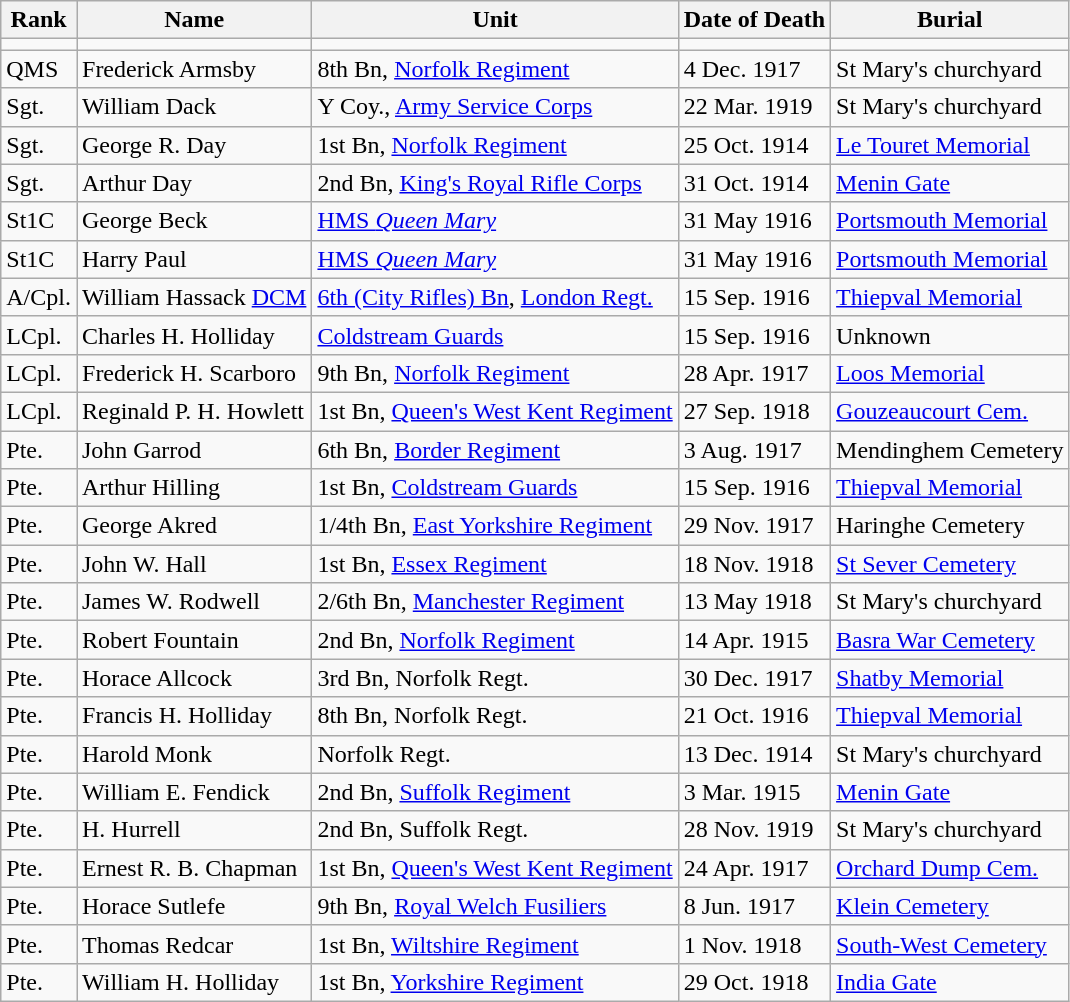<table class="wikitable">
<tr>
<th>Rank</th>
<th>Name</th>
<th>Unit</th>
<th>Date of Death</th>
<th>Burial</th>
</tr>
<tr>
<td></td>
<td></td>
<td></td>
<td></td>
<td></td>
</tr>
<tr>
<td>QMS</td>
<td>Frederick Armsby</td>
<td>8th Bn, <a href='#'>Norfolk Regiment</a></td>
<td>4 Dec. 1917</td>
<td>St Mary's churchyard</td>
</tr>
<tr>
<td>Sgt.</td>
<td>William Dack</td>
<td>Y Coy., <a href='#'>Army Service Corps</a></td>
<td>22 Mar. 1919</td>
<td>St Mary's churchyard</td>
</tr>
<tr>
<td>Sgt.</td>
<td>George R. Day</td>
<td>1st Bn, <a href='#'>Norfolk Regiment</a></td>
<td>25 Oct. 1914</td>
<td><a href='#'>Le Touret Memorial</a></td>
</tr>
<tr>
<td>Sgt.</td>
<td>Arthur Day</td>
<td>2nd Bn, <a href='#'>King's Royal Rifle Corps</a></td>
<td>31 Oct. 1914</td>
<td><a href='#'>Menin Gate</a></td>
</tr>
<tr>
<td>St1C</td>
<td>George Beck</td>
<td><a href='#'>HMS <em>Queen Mary</em></a></td>
<td>31 May 1916</td>
<td><a href='#'>Portsmouth Memorial</a></td>
</tr>
<tr>
<td>St1C</td>
<td>Harry Paul</td>
<td><a href='#'>HMS <em>Queen Mary</em></a></td>
<td>31 May 1916</td>
<td><a href='#'>Portsmouth Memorial</a></td>
</tr>
<tr>
<td>A/Cpl.</td>
<td>William Hassack <a href='#'>DCM</a></td>
<td><a href='#'>6th (City Rifles) Bn</a>, <a href='#'>London Regt.</a></td>
<td>15 Sep. 1916</td>
<td><a href='#'>Thiepval Memorial</a></td>
</tr>
<tr>
<td>LCpl.</td>
<td>Charles H. Holliday</td>
<td><a href='#'>Coldstream Guards</a></td>
<td>15 Sep. 1916</td>
<td>Unknown</td>
</tr>
<tr>
<td>LCpl.</td>
<td>Frederick H. Scarboro</td>
<td>9th Bn, <a href='#'>Norfolk Regiment</a></td>
<td>28 Apr. 1917</td>
<td><a href='#'>Loos Memorial</a></td>
</tr>
<tr>
<td>LCpl.</td>
<td>Reginald P. H. Howlett</td>
<td>1st Bn, <a href='#'>Queen's West Kent Regiment</a></td>
<td>27 Sep. 1918</td>
<td><a href='#'>Gouzeaucourt Cem.</a></td>
</tr>
<tr>
<td>Pte.</td>
<td>John Garrod</td>
<td>6th Bn, <a href='#'>Border Regiment</a></td>
<td>3 Aug. 1917</td>
<td>Mendinghem Cemetery</td>
</tr>
<tr>
<td>Pte.</td>
<td>Arthur Hilling</td>
<td>1st Bn, <a href='#'>Coldstream Guards</a></td>
<td>15 Sep. 1916</td>
<td><a href='#'>Thiepval Memorial</a></td>
</tr>
<tr>
<td>Pte.</td>
<td>George Akred</td>
<td>1/4th Bn, <a href='#'>East Yorkshire Regiment</a></td>
<td>29 Nov. 1917</td>
<td>Haringhe Cemetery</td>
</tr>
<tr>
<td>Pte.</td>
<td>John W. Hall</td>
<td>1st Bn, <a href='#'>Essex Regiment</a></td>
<td>18 Nov. 1918</td>
<td><a href='#'>St Sever Cemetery</a></td>
</tr>
<tr>
<td>Pte.</td>
<td>James W. Rodwell</td>
<td>2/6th Bn, <a href='#'>Manchester Regiment</a></td>
<td>13 May 1918</td>
<td>St Mary's churchyard</td>
</tr>
<tr>
<td>Pte.</td>
<td>Robert Fountain</td>
<td>2nd Bn, <a href='#'>Norfolk Regiment</a></td>
<td>14 Apr. 1915</td>
<td><a href='#'>Basra War Cemetery</a></td>
</tr>
<tr>
<td>Pte.</td>
<td>Horace Allcock</td>
<td>3rd Bn, Norfolk Regt.</td>
<td>30 Dec. 1917</td>
<td><a href='#'>Shatby Memorial</a></td>
</tr>
<tr>
<td>Pte.</td>
<td>Francis H. Holliday</td>
<td>8th Bn, Norfolk Regt.</td>
<td>21 Oct. 1916</td>
<td><a href='#'>Thiepval Memorial</a></td>
</tr>
<tr>
<td>Pte.</td>
<td>Harold Monk</td>
<td>Norfolk Regt.</td>
<td>13 Dec. 1914</td>
<td>St Mary's churchyard</td>
</tr>
<tr>
<td>Pte.</td>
<td>William E. Fendick</td>
<td>2nd Bn, <a href='#'>Suffolk Regiment</a></td>
<td>3 Mar. 1915</td>
<td><a href='#'>Menin Gate</a></td>
</tr>
<tr>
<td>Pte.</td>
<td>H. Hurrell</td>
<td>2nd Bn, Suffolk Regt.</td>
<td>28 Nov. 1919</td>
<td>St Mary's churchyard</td>
</tr>
<tr>
<td>Pte.</td>
<td>Ernest R. B. Chapman</td>
<td>1st Bn, <a href='#'>Queen's West Kent Regiment</a></td>
<td>24 Apr. 1917</td>
<td><a href='#'>Orchard Dump Cem.</a></td>
</tr>
<tr>
<td>Pte.</td>
<td>Horace Sutlefe</td>
<td>9th Bn, <a href='#'>Royal Welch Fusiliers</a></td>
<td>8 Jun. 1917</td>
<td><a href='#'>Klein Cemetery</a></td>
</tr>
<tr>
<td>Pte.</td>
<td>Thomas Redcar</td>
<td>1st Bn, <a href='#'>Wiltshire Regiment</a></td>
<td>1 Nov. 1918</td>
<td><a href='#'>South-West Cemetery</a></td>
</tr>
<tr>
<td>Pte.</td>
<td>William H. Holliday</td>
<td>1st Bn, <a href='#'>Yorkshire Regiment</a></td>
<td>29 Oct. 1918</td>
<td><a href='#'>India Gate</a></td>
</tr>
</table>
